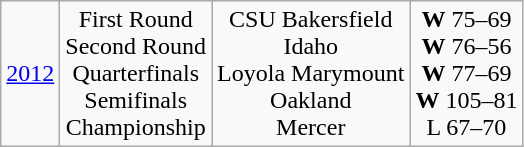<table class="wikitable">
<tr align="center">
<td><a href='#'>2012</a></td>
<td>First Round<br>Second Round<br>Quarterfinals<br>Semifinals<br>Championship</td>
<td>CSU  Bakersfield<br>Idaho<br>Loyola Marymount<br>Oakland<br>Mercer</td>
<td><strong>W</strong> 75–69<br><strong>W</strong> 76–56<br><strong>W</strong> 77–69<br><strong>W</strong> 105–81<br>L 67–70</td>
</tr>
</table>
